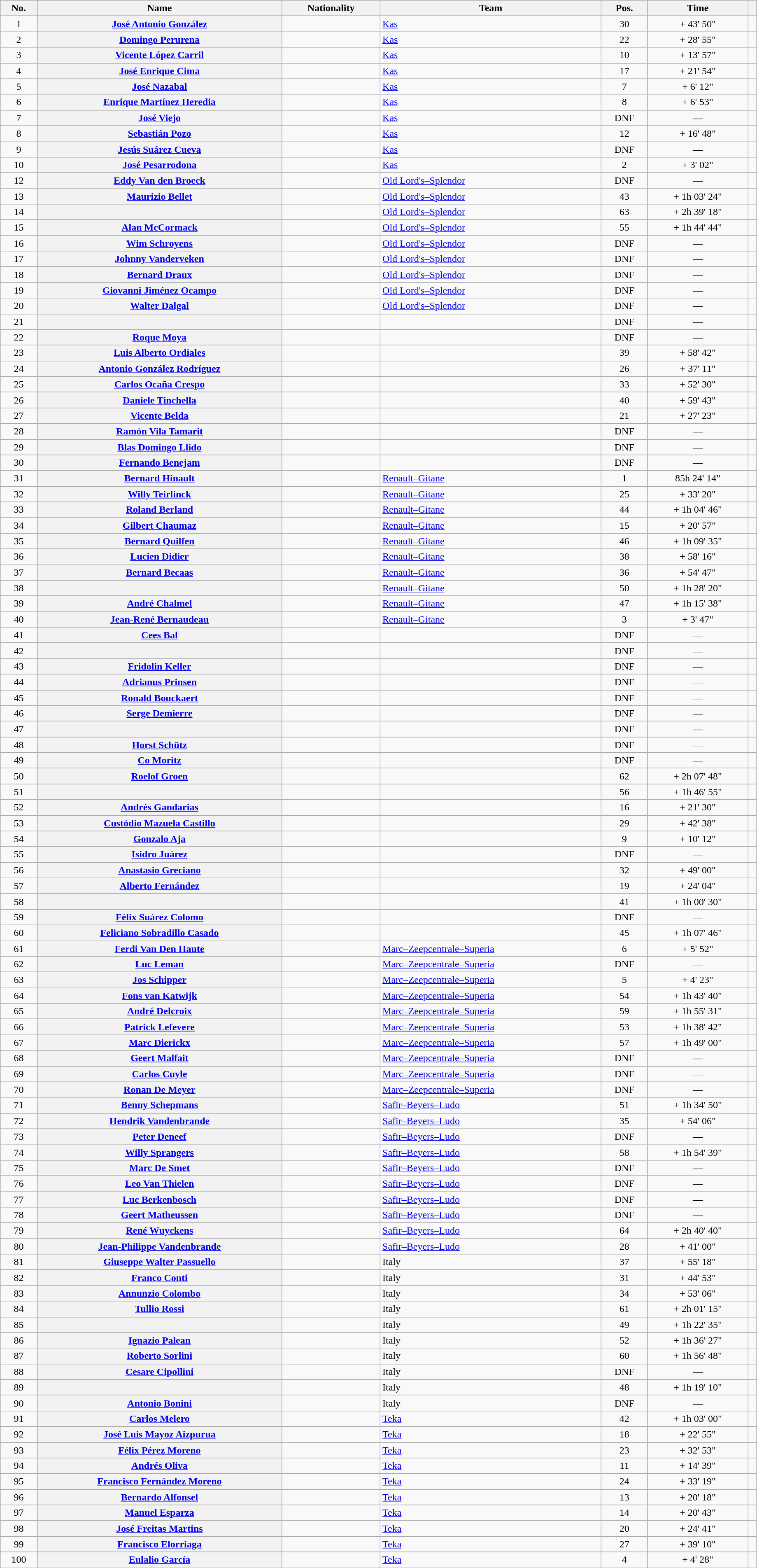<table class="wikitable plainrowheaders sortable" style="width:97%">
<tr>
<th scope="col">No.</th>
<th scope="col">Name</th>
<th scope="col">Nationality</th>
<th scope="col">Team</th>
<th scope="col" data-sort-type="number">Pos.</th>
<th scope="col" data-sort-type="number">Time</th>
<th scope="col" class="unsortable"></th>
</tr>
<tr>
<td style="text-align:center;">1</td>
<th scope="row"><a href='#'>José Antonio González</a></th>
<td></td>
<td><a href='#'>Kas</a></td>
<td style="text-align:center;">30</td>
<td style="text-align:center;" data-sort-value="30">+ 43' 50"</td>
<td style="text-align:center;"></td>
</tr>
<tr>
<td style="text-align:center;">2</td>
<th scope="row"><a href='#'>Domingo Perurena</a></th>
<td></td>
<td><a href='#'>Kas</a></td>
<td style="text-align:center;">22</td>
<td style="text-align:center;" data-sort-value="22">+ 28' 55"</td>
<td style="text-align:center;"></td>
</tr>
<tr>
<td style="text-align:center;">3</td>
<th scope="row"><a href='#'>Vicente López Carril</a></th>
<td></td>
<td><a href='#'>Kas</a></td>
<td style="text-align:center;">10</td>
<td style="text-align:center;" data-sort-value="10">+ 13' 57"</td>
<td style="text-align:center;"></td>
</tr>
<tr>
<td style="text-align:center;">4</td>
<th scope="row"><a href='#'>José Enrique Cima</a></th>
<td></td>
<td><a href='#'>Kas</a></td>
<td style="text-align:center;">17</td>
<td style="text-align:center;" data-sort-value="17">+ 21' 54"</td>
<td style="text-align:center;"></td>
</tr>
<tr>
<td style="text-align:center;">5</td>
<th scope="row"><a href='#'>José Nazabal</a></th>
<td></td>
<td><a href='#'>Kas</a></td>
<td style="text-align:center;">7</td>
<td style="text-align:center;" data-sort-value="7">+ 6' 12"</td>
<td style="text-align:center;"></td>
</tr>
<tr>
<td style="text-align:center;">6</td>
<th scope="row"><a href='#'>Enrique Martínez Heredia</a></th>
<td></td>
<td><a href='#'>Kas</a></td>
<td style="text-align:center;">8</td>
<td style="text-align:center;" data-sort-value="8">+ 6' 53"</td>
<td style="text-align:center;"></td>
</tr>
<tr>
<td style="text-align:center;">7</td>
<th scope="row"><a href='#'>José Viejo</a></th>
<td></td>
<td><a href='#'>Kas</a></td>
<td style="text-align:center;" data-sort-value="65">DNF</td>
<td style="text-align:center;" data-sort-value="65">—</td>
<td style="text-align:center;"></td>
</tr>
<tr>
<td style="text-align:center;">8</td>
<th scope="row"><a href='#'>Sebastián Pozo</a></th>
<td></td>
<td><a href='#'>Kas</a></td>
<td style="text-align:center;">12</td>
<td style="text-align:center;" data-sort-value="12">+ 16' 48"</td>
<td style="text-align:center;"></td>
</tr>
<tr>
<td style="text-align:center;">9</td>
<th scope="row"><a href='#'>Jesús Suárez Cueva</a></th>
<td></td>
<td><a href='#'>Kas</a></td>
<td style="text-align:center;" data-sort-value="65">DNF</td>
<td style="text-align:center;" data-sort-value="65">—</td>
<td style="text-align:center;"></td>
</tr>
<tr>
<td style="text-align:center;">10</td>
<th scope="row"><a href='#'>José Pesarrodona</a></th>
<td></td>
<td><a href='#'>Kas</a></td>
<td style="text-align:center;">2</td>
<td style="text-align:center;" data-sort-value="2">+ 3' 02"</td>
<td style="text-align:center;"></td>
</tr>
<tr>
<td style="text-align:center;">12</td>
<th scope="row"><a href='#'>Eddy Van den Broeck</a></th>
<td></td>
<td><a href='#'>Old Lord's–Splendor</a></td>
<td style="text-align:center;" data-sort-value="65">DNF</td>
<td style="text-align:center;" data-sort-value="65">—</td>
<td style="text-align:center;"></td>
</tr>
<tr>
<td style="text-align:center;">13</td>
<th scope="row"><a href='#'>Maurizio Bellet</a></th>
<td></td>
<td><a href='#'>Old Lord's–Splendor</a></td>
<td style="text-align:center;">43</td>
<td style="text-align:center;" data-sort-value="43">+ 1h 03' 24"</td>
<td style="text-align:center;"></td>
</tr>
<tr>
<td style="text-align:center;">14</td>
<th scope="row"></th>
<td></td>
<td><a href='#'>Old Lord's–Splendor</a></td>
<td style="text-align:center;">63</td>
<td style="text-align:center;" data-sort-value="63">+ 2h 39' 18"</td>
<td style="text-align:center;"></td>
</tr>
<tr>
<td style="text-align:center;">15</td>
<th scope="row"><a href='#'>Alan McCormack</a></th>
<td></td>
<td><a href='#'>Old Lord's–Splendor</a></td>
<td style="text-align:center;">55</td>
<td style="text-align:center;" data-sort-value="55">+ 1h 44' 44"</td>
<td style="text-align:center;"></td>
</tr>
<tr>
<td style="text-align:center;">16</td>
<th scope="row"><a href='#'>Wim Schroyens</a></th>
<td></td>
<td><a href='#'>Old Lord's–Splendor</a></td>
<td style="text-align:center;" data-sort-value="65">DNF</td>
<td style="text-align:center;" data-sort-value="65">—</td>
<td style="text-align:center;"></td>
</tr>
<tr>
<td style="text-align:center;">17</td>
<th scope="row"><a href='#'>Johnny Vanderveken</a></th>
<td></td>
<td><a href='#'>Old Lord's–Splendor</a></td>
<td style="text-align:center;" data-sort-value="65">DNF</td>
<td style="text-align:center;" data-sort-value="65">—</td>
<td style="text-align:center;"></td>
</tr>
<tr>
<td style="text-align:center;">18</td>
<th scope="row"><a href='#'>Bernard Draux</a></th>
<td></td>
<td><a href='#'>Old Lord's–Splendor</a></td>
<td style="text-align:center;" data-sort-value="65">DNF</td>
<td style="text-align:center;" data-sort-value="65">—</td>
<td style="text-align:center;"></td>
</tr>
<tr>
<td style="text-align:center;">19</td>
<th scope="row"><a href='#'>Giovanni Jiménez Ocampo</a></th>
<td></td>
<td><a href='#'>Old Lord's–Splendor</a></td>
<td style="text-align:center;" data-sort-value="65">DNF</td>
<td style="text-align:center;" data-sort-value="65">—</td>
<td style="text-align:center;"></td>
</tr>
<tr>
<td style="text-align:center;">20</td>
<th scope="row"><a href='#'>Walter Dalgal</a></th>
<td></td>
<td><a href='#'>Old Lord's–Splendor</a></td>
<td style="text-align:center;" data-sort-value="65">DNF</td>
<td style="text-align:center;" data-sort-value="65">—</td>
<td style="text-align:center;"></td>
</tr>
<tr>
<td style="text-align:center;">21</td>
<th scope="row"></th>
<td></td>
<td></td>
<td style="text-align:center;" data-sort-value="65">DNF</td>
<td style="text-align:center;" data-sort-value="65">—</td>
<td style="text-align:center;"></td>
</tr>
<tr>
<td style="text-align:center;">22</td>
<th scope="row"><a href='#'>Roque Moya</a></th>
<td></td>
<td></td>
<td style="text-align:center;" data-sort-value="65">DNF</td>
<td style="text-align:center;" data-sort-value="65">—</td>
<td style="text-align:center;"></td>
</tr>
<tr>
<td style="text-align:center;">23</td>
<th scope="row"><a href='#'>Luis Alberto Ordiales</a></th>
<td></td>
<td></td>
<td style="text-align:center;">39</td>
<td style="text-align:center;" data-sort-value="39">+ 58' 42"</td>
<td style="text-align:center;"></td>
</tr>
<tr>
<td style="text-align:center;">24</td>
<th scope="row"><a href='#'>Antonio González Rodríguez</a></th>
<td></td>
<td></td>
<td style="text-align:center;">26</td>
<td style="text-align:center;" data-sort-value="26">+ 37' 11"</td>
<td style="text-align:center;"></td>
</tr>
<tr>
<td style="text-align:center;">25</td>
<th scope="row"><a href='#'>Carlos Ocaña Crespo</a></th>
<td></td>
<td></td>
<td style="text-align:center;">33</td>
<td style="text-align:center;" data-sort-value="33">+ 52' 30"</td>
<td style="text-align:center;"></td>
</tr>
<tr>
<td style="text-align:center;">26</td>
<th scope="row"><a href='#'>Daniele Tinchella</a></th>
<td></td>
<td></td>
<td style="text-align:center;">40</td>
<td style="text-align:center;" data-sort-value="40">+ 59' 43"</td>
<td style="text-align:center;"></td>
</tr>
<tr>
<td style="text-align:center;">27</td>
<th scope="row"><a href='#'>Vicente Belda</a></th>
<td></td>
<td></td>
<td style="text-align:center;">21</td>
<td style="text-align:center;" data-sort-value="21">+ 27' 23"</td>
<td style="text-align:center;"></td>
</tr>
<tr>
<td style="text-align:center;">28</td>
<th scope="row"><a href='#'>Ramón Vila Tamarit</a></th>
<td></td>
<td></td>
<td style="text-align:center;" data-sort-value="65">DNF</td>
<td style="text-align:center;" data-sort-value="65">—</td>
<td style="text-align:center;"></td>
</tr>
<tr>
<td style="text-align:center;">29</td>
<th scope="row"><a href='#'>Blas Domingo Llido</a></th>
<td></td>
<td></td>
<td style="text-align:center;" data-sort-value="65">DNF</td>
<td style="text-align:center;" data-sort-value="65">—</td>
<td style="text-align:center;"></td>
</tr>
<tr>
<td style="text-align:center;">30</td>
<th scope="row"><a href='#'>Fernando Benejam</a></th>
<td></td>
<td></td>
<td style="text-align:center;" data-sort-value="65">DNF</td>
<td style="text-align:center;" data-sort-value="65">—</td>
<td style="text-align:center;"></td>
</tr>
<tr>
<td style="text-align:center;">31</td>
<th scope="row"><a href='#'>Bernard Hinault</a></th>
<td></td>
<td><a href='#'>Renault–Gitane</a></td>
<td style="text-align:center;">1</td>
<td style="text-align:center;" data-sort-value="1">85h 24' 14"</td>
<td style="text-align:center;"></td>
</tr>
<tr>
<td style="text-align:center;">32</td>
<th scope="row"><a href='#'>Willy Teirlinck</a></th>
<td></td>
<td><a href='#'>Renault–Gitane</a></td>
<td style="text-align:center;">25</td>
<td style="text-align:center;" data-sort-value="25">+ 33' 20"</td>
<td style="text-align:center;"></td>
</tr>
<tr>
<td style="text-align:center;">33</td>
<th scope="row"><a href='#'>Roland Berland</a></th>
<td></td>
<td><a href='#'>Renault–Gitane</a></td>
<td style="text-align:center;">44</td>
<td style="text-align:center;" data-sort-value="44">+ 1h 04' 46"</td>
<td style="text-align:center;"></td>
</tr>
<tr>
<td style="text-align:center;">34</td>
<th scope="row"><a href='#'>Gilbert Chaumaz</a></th>
<td></td>
<td><a href='#'>Renault–Gitane</a></td>
<td style="text-align:center;">15</td>
<td style="text-align:center;" data-sort-value="15">+ 20' 57"</td>
<td style="text-align:center;"></td>
</tr>
<tr>
<td style="text-align:center;">35</td>
<th scope="row"><a href='#'>Bernard Quilfen</a></th>
<td></td>
<td><a href='#'>Renault–Gitane</a></td>
<td style="text-align:center;">46</td>
<td style="text-align:center;" data-sort-value="46">+ 1h 09' 35"</td>
<td style="text-align:center;"></td>
</tr>
<tr>
<td style="text-align:center;">36</td>
<th scope="row"><a href='#'>Lucien Didier</a></th>
<td></td>
<td><a href='#'>Renault–Gitane</a></td>
<td style="text-align:center;">38</td>
<td style="text-align:center;" data-sort-value="38">+ 58' 16"</td>
<td style="text-align:center;"></td>
</tr>
<tr>
<td style="text-align:center;">37</td>
<th scope="row"><a href='#'>Bernard Becaas</a></th>
<td></td>
<td><a href='#'>Renault–Gitane</a></td>
<td style="text-align:center;">36</td>
<td style="text-align:center;" data-sort-value="36">+ 54' 47"</td>
<td style="text-align:center;"></td>
</tr>
<tr>
<td style="text-align:center;">38</td>
<th scope="row"></th>
<td></td>
<td><a href='#'>Renault–Gitane</a></td>
<td style="text-align:center;">50</td>
<td style="text-align:center;" data-sort-value="50">+ 1h 28' 20"</td>
<td style="text-align:center;"></td>
</tr>
<tr>
<td style="text-align:center;">39</td>
<th scope="row"><a href='#'>André Chalmel</a></th>
<td></td>
<td><a href='#'>Renault–Gitane</a></td>
<td style="text-align:center;">47</td>
<td style="text-align:center;" data-sort-value="47">+ 1h 15' 38"</td>
<td style="text-align:center;"></td>
</tr>
<tr>
<td style="text-align:center;">40</td>
<th scope="row"><a href='#'>Jean-René Bernaudeau</a></th>
<td></td>
<td><a href='#'>Renault–Gitane</a></td>
<td style="text-align:center;">3</td>
<td style="text-align:center;" data-sort-value="3">+ 3' 47"</td>
<td style="text-align:center;"></td>
</tr>
<tr>
<td style="text-align:center;">41</td>
<th scope="row"><a href='#'>Cees Bal</a></th>
<td></td>
<td></td>
<td style="text-align:center;" data-sort-value="65">DNF</td>
<td style="text-align:center;" data-sort-value="65">—</td>
<td style="text-align:center;"></td>
</tr>
<tr>
<td style="text-align:center;">42</td>
<th scope="row"></th>
<td></td>
<td></td>
<td style="text-align:center;" data-sort-value="65">DNF</td>
<td style="text-align:center;" data-sort-value="65">—</td>
<td style="text-align:center;"></td>
</tr>
<tr>
<td style="text-align:center;">43</td>
<th scope="row"><a href='#'>Fridolin Keller</a></th>
<td></td>
<td></td>
<td style="text-align:center;" data-sort-value="65">DNF</td>
<td style="text-align:center;" data-sort-value="65">—</td>
<td style="text-align:center;"></td>
</tr>
<tr>
<td style="text-align:center;">44</td>
<th scope="row"><a href='#'>Adrianus Prinsen</a></th>
<td></td>
<td></td>
<td style="text-align:center;" data-sort-value="65">DNF</td>
<td style="text-align:center;" data-sort-value="65">—</td>
<td style="text-align:center;"></td>
</tr>
<tr>
<td style="text-align:center;">45</td>
<th scope="row"><a href='#'>Ronald Bouckaert</a></th>
<td></td>
<td></td>
<td style="text-align:center;" data-sort-value="65">DNF</td>
<td style="text-align:center;" data-sort-value="65">—</td>
<td style="text-align:center;"></td>
</tr>
<tr>
<td style="text-align:center;">46</td>
<th scope="row"><a href='#'>Serge Demierre</a></th>
<td></td>
<td></td>
<td style="text-align:center;" data-sort-value="65">DNF</td>
<td style="text-align:center;" data-sort-value="65">—</td>
<td style="text-align:center;"></td>
</tr>
<tr>
<td style="text-align:center;">47</td>
<th scope="row"></th>
<td></td>
<td></td>
<td style="text-align:center;" data-sort-value="65">DNF</td>
<td style="text-align:center;" data-sort-value="65">—</td>
<td style="text-align:center;"></td>
</tr>
<tr>
<td style="text-align:center;">48</td>
<th scope="row"><a href='#'>Horst Schütz</a></th>
<td></td>
<td></td>
<td style="text-align:center;" data-sort-value="65">DNF</td>
<td style="text-align:center;" data-sort-value="65">—</td>
<td style="text-align:center;"></td>
</tr>
<tr>
<td style="text-align:center;">49</td>
<th scope="row"><a href='#'>Co Moritz</a></th>
<td></td>
<td></td>
<td style="text-align:center;" data-sort-value="65">DNF</td>
<td style="text-align:center;" data-sort-value="65">—</td>
<td style="text-align:center;"></td>
</tr>
<tr>
<td style="text-align:center;">50</td>
<th scope="row"><a href='#'>Roelof Groen</a></th>
<td></td>
<td></td>
<td style="text-align:center;">62</td>
<td style="text-align:center;" data-sort-value="62">+ 2h 07' 48"</td>
<td style="text-align:center;"></td>
</tr>
<tr>
<td style="text-align:center;">51</td>
<th scope="row"></th>
<td></td>
<td></td>
<td style="text-align:center;">56</td>
<td style="text-align:center;" data-sort-value="56">+ 1h 46' 55"</td>
<td style="text-align:center;"></td>
</tr>
<tr>
<td style="text-align:center;">52</td>
<th scope="row"><a href='#'>Andrés Gandarias</a></th>
<td></td>
<td></td>
<td style="text-align:center;">16</td>
<td style="text-align:center;" data-sort-value="16">+ 21' 30"</td>
<td style="text-align:center;"></td>
</tr>
<tr>
<td style="text-align:center;">53</td>
<th scope="row"><a href='#'>Custódio Mazuela Castillo</a></th>
<td></td>
<td></td>
<td style="text-align:center;">29</td>
<td style="text-align:center;" data-sort-value="29">+ 42' 38"</td>
<td style="text-align:center;"></td>
</tr>
<tr>
<td style="text-align:center;">54</td>
<th scope="row"><a href='#'>Gonzalo Aja</a></th>
<td></td>
<td></td>
<td style="text-align:center;">9</td>
<td style="text-align:center;" data-sort-value="9">+ 10' 12"</td>
<td style="text-align:center;"></td>
</tr>
<tr>
<td style="text-align:center;">55</td>
<th scope="row"><a href='#'>Isidro Juárez</a></th>
<td></td>
<td></td>
<td style="text-align:center;" data-sort-value="65">DNF</td>
<td style="text-align:center;" data-sort-value="65">—</td>
<td style="text-align:center;"></td>
</tr>
<tr>
<td style="text-align:center;">56</td>
<th scope="row"><a href='#'>Anastasio Greciano</a></th>
<td></td>
<td></td>
<td style="text-align:center;">32</td>
<td style="text-align:center;" data-sort-value="32">+ 49' 00"</td>
<td style="text-align:center;"></td>
</tr>
<tr>
<td style="text-align:center;">57</td>
<th scope="row"><a href='#'>Alberto Fernández</a></th>
<td></td>
<td></td>
<td style="text-align:center;">19</td>
<td style="text-align:center;" data-sort-value="19">+ 24' 04"</td>
<td style="text-align:center;"></td>
</tr>
<tr>
<td style="text-align:center;">58</td>
<th scope="row"></th>
<td></td>
<td></td>
<td style="text-align:center;">41</td>
<td style="text-align:center;" data-sort-value="41">+ 1h 00' 30"</td>
<td style="text-align:center;"></td>
</tr>
<tr>
<td style="text-align:center;">59</td>
<th scope="row"><a href='#'>Félix Suárez Colomo</a></th>
<td></td>
<td></td>
<td style="text-align:center;" data-sort-value="65">DNF</td>
<td style="text-align:center;" data-sort-value="65">—</td>
<td style="text-align:center;"></td>
</tr>
<tr>
<td style="text-align:center;">60</td>
<th scope="row"><a href='#'>Feliciano Sobradillo Casado</a></th>
<td></td>
<td></td>
<td style="text-align:center;">45</td>
<td style="text-align:center;" data-sort-value="45">+ 1h 07' 46"</td>
<td style="text-align:center;"></td>
</tr>
<tr>
<td style="text-align:center;">61</td>
<th scope="row"><a href='#'>Ferdi Van Den Haute</a></th>
<td></td>
<td><a href='#'>Marc–Zeepcentrale–Superia</a></td>
<td style="text-align:center;">6</td>
<td style="text-align:center;" data-sort-value="6">+ 5' 52"</td>
<td style="text-align:center;"></td>
</tr>
<tr>
<td style="text-align:center;">62</td>
<th scope="row"><a href='#'>Luc Leman</a></th>
<td></td>
<td><a href='#'>Marc–Zeepcentrale–Superia</a></td>
<td style="text-align:center;" data-sort-value="65">DNF</td>
<td style="text-align:center;" data-sort-value="65">—</td>
<td style="text-align:center;"></td>
</tr>
<tr>
<td style="text-align:center;">63</td>
<th scope="row"><a href='#'>Jos Schipper</a></th>
<td></td>
<td><a href='#'>Marc–Zeepcentrale–Superia</a></td>
<td style="text-align:center;">5</td>
<td style="text-align:center;" data-sort-value="5">+ 4' 23"</td>
<td style="text-align:center;"></td>
</tr>
<tr>
<td style="text-align:center;">64</td>
<th scope="row"><a href='#'>Fons van Katwijk</a></th>
<td></td>
<td><a href='#'>Marc–Zeepcentrale–Superia</a></td>
<td style="text-align:center;">54</td>
<td style="text-align:center;" data-sort-value="54">+ 1h 43' 40"</td>
<td style="text-align:center;"></td>
</tr>
<tr>
<td style="text-align:center;">65</td>
<th scope="row"><a href='#'>André Delcroix</a></th>
<td></td>
<td><a href='#'>Marc–Zeepcentrale–Superia</a></td>
<td style="text-align:center;">59</td>
<td style="text-align:center;" data-sort-value="59">+ 1h 55' 31"</td>
<td style="text-align:center;"></td>
</tr>
<tr>
<td style="text-align:center;">66</td>
<th scope="row"><a href='#'>Patrick Lefevere</a></th>
<td></td>
<td><a href='#'>Marc–Zeepcentrale–Superia</a></td>
<td style="text-align:center;">53</td>
<td style="text-align:center;" data-sort-value="53">+ 1h 38' 42"</td>
<td style="text-align:center;"></td>
</tr>
<tr>
<td style="text-align:center;">67</td>
<th scope="row"><a href='#'>Marc Dierickx</a></th>
<td></td>
<td><a href='#'>Marc–Zeepcentrale–Superia</a></td>
<td style="text-align:center;">57</td>
<td style="text-align:center;" data-sort-value="57">+ 1h 49' 00"</td>
<td style="text-align:center;"></td>
</tr>
<tr>
<td style="text-align:center;">68</td>
<th scope="row"><a href='#'>Geert Malfait</a></th>
<td></td>
<td><a href='#'>Marc–Zeepcentrale–Superia</a></td>
<td style="text-align:center;" data-sort-value="65">DNF</td>
<td style="text-align:center;" data-sort-value="65">—</td>
<td style="text-align:center;"></td>
</tr>
<tr>
<td style="text-align:center;">69</td>
<th scope="row"><a href='#'>Carlos Cuyle</a></th>
<td></td>
<td><a href='#'>Marc–Zeepcentrale–Superia</a></td>
<td style="text-align:center;" data-sort-value="65">DNF</td>
<td style="text-align:center;" data-sort-value="65">—</td>
<td style="text-align:center;"></td>
</tr>
<tr>
<td style="text-align:center;">70</td>
<th scope="row"><a href='#'>Ronan De Meyer</a></th>
<td></td>
<td><a href='#'>Marc–Zeepcentrale–Superia</a></td>
<td style="text-align:center;" data-sort-value="65">DNF</td>
<td style="text-align:center;" data-sort-value="65">—</td>
<td style="text-align:center;"></td>
</tr>
<tr>
<td style="text-align:center;">71</td>
<th scope="row"><a href='#'>Benny Schepmans</a></th>
<td></td>
<td><a href='#'>Safir–Beyers–Ludo</a></td>
<td style="text-align:center;">51</td>
<td style="text-align:center;" data-sort-value="51">+ 1h 34' 50"</td>
<td style="text-align:center;"></td>
</tr>
<tr>
<td style="text-align:center;">72</td>
<th scope="row"><a href='#'>Hendrik Vandenbrande</a></th>
<td></td>
<td><a href='#'>Safir–Beyers–Ludo</a></td>
<td style="text-align:center;">35</td>
<td style="text-align:center;" data-sort-value="35">+ 54' 06"</td>
<td style="text-align:center;"></td>
</tr>
<tr>
<td style="text-align:center;">73</td>
<th scope="row"><a href='#'>Peter Deneef</a></th>
<td></td>
<td><a href='#'>Safir–Beyers–Ludo</a></td>
<td style="text-align:center;" data-sort-value="65">DNF</td>
<td style="text-align:center;" data-sort-value="65">—</td>
<td style="text-align:center;"></td>
</tr>
<tr>
<td style="text-align:center;">74</td>
<th scope="row"><a href='#'>Willy Sprangers</a></th>
<td></td>
<td><a href='#'>Safir–Beyers–Ludo</a></td>
<td style="text-align:center;">58</td>
<td style="text-align:center;" data-sort-value="58">+ 1h 54' 39"</td>
<td style="text-align:center;"></td>
</tr>
<tr>
<td style="text-align:center;">75</td>
<th scope="row"><a href='#'>Marc De Smet</a></th>
<td></td>
<td><a href='#'>Safir–Beyers–Ludo</a></td>
<td style="text-align:center;" data-sort-value="65">DNF</td>
<td style="text-align:center;" data-sort-value="65">—</td>
<td style="text-align:center;"></td>
</tr>
<tr>
<td style="text-align:center;">76</td>
<th scope="row"><a href='#'>Leo Van Thielen</a></th>
<td></td>
<td><a href='#'>Safir–Beyers–Ludo</a></td>
<td style="text-align:center;" data-sort-value="65">DNF</td>
<td style="text-align:center;" data-sort-value="65">—</td>
<td style="text-align:center;"></td>
</tr>
<tr>
<td style="text-align:center;">77</td>
<th scope="row"><a href='#'>Luc Berkenbosch</a></th>
<td></td>
<td><a href='#'>Safir–Beyers–Ludo</a></td>
<td style="text-align:center;" data-sort-value="65">DNF</td>
<td style="text-align:center;" data-sort-value="65">—</td>
<td style="text-align:center;"></td>
</tr>
<tr>
<td style="text-align:center;">78</td>
<th scope="row"><a href='#'>Geert Matheussen</a></th>
<td></td>
<td><a href='#'>Safir–Beyers–Ludo</a></td>
<td style="text-align:center;" data-sort-value="65">DNF</td>
<td style="text-align:center;" data-sort-value="65">—</td>
<td style="text-align:center;"></td>
</tr>
<tr>
<td style="text-align:center;">79</td>
<th scope="row"><a href='#'>René Wuyckens</a></th>
<td></td>
<td><a href='#'>Safir–Beyers–Ludo</a></td>
<td style="text-align:center;">64</td>
<td style="text-align:center;" data-sort-value="64">+ 2h 40' 40"</td>
<td style="text-align:center;"></td>
</tr>
<tr>
<td style="text-align:center;">80</td>
<th scope="row"><a href='#'>Jean-Philippe Vandenbrande</a></th>
<td></td>
<td><a href='#'>Safir–Beyers–Ludo</a></td>
<td style="text-align:center;">28</td>
<td style="text-align:center;" data-sort-value="28">+ 41' 00"</td>
<td style="text-align:center;"></td>
</tr>
<tr>
<td style="text-align:center;">81</td>
<th scope="row"><a href='#'>Giuseppe Walter Passuello</a></th>
<td></td>
<td>Italy</td>
<td style="text-align:center;">37</td>
<td style="text-align:center;" data-sort-value="37">+ 55' 18"</td>
<td style="text-align:center;"></td>
</tr>
<tr>
<td style="text-align:center;">82</td>
<th scope="row"><a href='#'>Franco Conti</a></th>
<td></td>
<td>Italy</td>
<td style="text-align:center;">31</td>
<td style="text-align:center;" data-sort-value="31">+ 44' 53"</td>
<td style="text-align:center;"></td>
</tr>
<tr>
<td style="text-align:center;">83</td>
<th scope="row"><a href='#'>Annunzio Colombo</a></th>
<td></td>
<td>Italy</td>
<td style="text-align:center;">34</td>
<td style="text-align:center;" data-sort-value="34">+ 53' 06"</td>
<td style="text-align:center;"></td>
</tr>
<tr>
<td style="text-align:center;">84</td>
<th scope="row"><a href='#'>Tullio Rossi</a></th>
<td></td>
<td>Italy</td>
<td style="text-align:center;">61</td>
<td style="text-align:center;" data-sort-value="61">+ 2h 01' 15"</td>
<td style="text-align:center;"></td>
</tr>
<tr>
<td style="text-align:center;">85</td>
<th scope="row"></th>
<td></td>
<td>Italy</td>
<td style="text-align:center;">49</td>
<td style="text-align:center;" data-sort-value="49">+ 1h 22' 35"</td>
<td style="text-align:center;"></td>
</tr>
<tr>
<td style="text-align:center;">86</td>
<th scope="row"><a href='#'>Ignazio Palean</a></th>
<td></td>
<td>Italy</td>
<td style="text-align:center;">52</td>
<td style="text-align:center;" data-sort-value="52">+ 1h 36' 27"</td>
<td style="text-align:center;"></td>
</tr>
<tr>
<td style="text-align:center;">87</td>
<th scope="row"><a href='#'>Roberto Sorlini</a></th>
<td></td>
<td>Italy</td>
<td style="text-align:center;">60</td>
<td style="text-align:center;" data-sort-value="60">+ 1h 56' 48"</td>
<td style="text-align:center;"></td>
</tr>
<tr>
<td style="text-align:center;">88</td>
<th scope="row"><a href='#'>Cesare Cipollini</a></th>
<td></td>
<td>Italy</td>
<td style="text-align:center;" data-sort-value="65">DNF</td>
<td style="text-align:center;" data-sort-value="65">—</td>
<td style="text-align:center;"></td>
</tr>
<tr>
<td style="text-align:center;">89</td>
<th scope="row"></th>
<td></td>
<td>Italy</td>
<td style="text-align:center;">48</td>
<td style="text-align:center;" data-sort-value="48">+ 1h 19' 10"</td>
<td style="text-align:center;"></td>
</tr>
<tr>
<td style="text-align:center;">90</td>
<th scope="row"><a href='#'>Antonio Bonini</a></th>
<td></td>
<td>Italy</td>
<td style="text-align:center;" data-sort-value="65">DNF</td>
<td style="text-align:center;" data-sort-value="65">—</td>
<td style="text-align:center;"></td>
</tr>
<tr>
<td style="text-align:center;">91</td>
<th scope="row"><a href='#'>Carlos Melero</a></th>
<td></td>
<td><a href='#'>Teka</a></td>
<td style="text-align:center;">42</td>
<td style="text-align:center;" data-sort-value="42">+ 1h 03' 00"</td>
<td style="text-align:center;"></td>
</tr>
<tr>
<td style="text-align:center;">92</td>
<th scope="row"><a href='#'>José Luis Mayoz Aizpurua</a></th>
<td></td>
<td><a href='#'>Teka</a></td>
<td style="text-align:center;">18</td>
<td style="text-align:center;" data-sort-value="18">+ 22' 55"</td>
<td style="text-align:center;"></td>
</tr>
<tr>
<td style="text-align:center;">93</td>
<th scope="row"><a href='#'>Félix Pérez Moreno</a></th>
<td></td>
<td><a href='#'>Teka</a></td>
<td style="text-align:center;">23</td>
<td style="text-align:center;" data-sort-value="23">+ 32' 53"</td>
<td style="text-align:center;"></td>
</tr>
<tr>
<td style="text-align:center;">94</td>
<th scope="row"><a href='#'>Andrés Oliva</a></th>
<td></td>
<td><a href='#'>Teka</a></td>
<td style="text-align:center;">11</td>
<td style="text-align:center;" data-sort-value="11">+ 14' 39"</td>
<td style="text-align:center;"></td>
</tr>
<tr>
<td style="text-align:center;">95</td>
<th scope="row"><a href='#'>Francisco Fernández Moreno</a></th>
<td></td>
<td><a href='#'>Teka</a></td>
<td style="text-align:center;">24</td>
<td style="text-align:center;" data-sort-value="24">+ 33' 19"</td>
<td style="text-align:center;"></td>
</tr>
<tr>
<td style="text-align:center;">96</td>
<th scope="row"><a href='#'>Bernardo Alfonsel</a></th>
<td></td>
<td><a href='#'>Teka</a></td>
<td style="text-align:center;">13</td>
<td style="text-align:center;" data-sort-value="13">+ 20' 18"</td>
<td style="text-align:center;"></td>
</tr>
<tr>
<td style="text-align:center;">97</td>
<th scope="row"><a href='#'>Manuel Esparza</a></th>
<td></td>
<td><a href='#'>Teka</a></td>
<td style="text-align:center;">14</td>
<td style="text-align:center;" data-sort-value="14">+ 20' 43"</td>
<td style="text-align:center;"></td>
</tr>
<tr>
<td style="text-align:center;">98</td>
<th scope="row"><a href='#'>José Freitas Martins</a></th>
<td></td>
<td><a href='#'>Teka</a></td>
<td style="text-align:center;">20</td>
<td style="text-align:center;" data-sort-value="20">+ 24' 41"</td>
<td style="text-align:center;"></td>
</tr>
<tr>
<td style="text-align:center;">99</td>
<th scope="row"><a href='#'>Francisco Elorriaga</a></th>
<td></td>
<td><a href='#'>Teka</a></td>
<td style="text-align:center;">27</td>
<td style="text-align:center;" data-sort-value="27">+ 39' 10"</td>
<td style="text-align:center;"></td>
</tr>
<tr>
<td style="text-align:center;">100</td>
<th scope="row"><a href='#'>Eulalio García</a></th>
<td></td>
<td><a href='#'>Teka</a></td>
<td style="text-align:center;">4</td>
<td style="text-align:center;" data-sort-value="4">+ 4' 28"</td>
<td style="text-align:center;"></td>
</tr>
</table>
